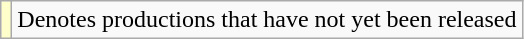<table class="wikitable">
<tr>
<td style="background:#ffc;"></td>
<td>Denotes productions that have not yet been released</td>
</tr>
</table>
